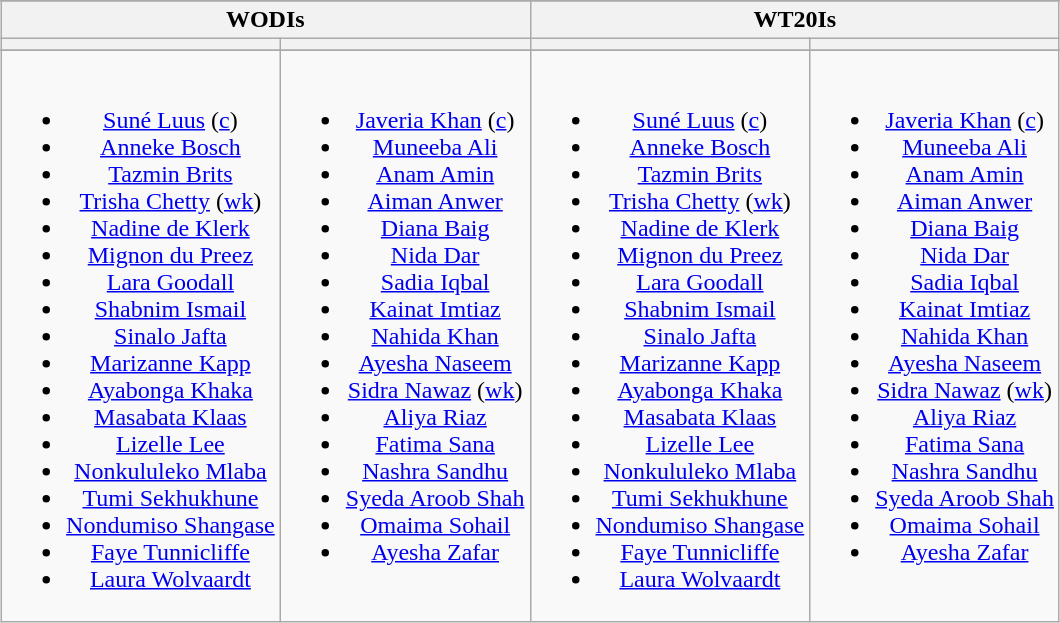<table class="wikitable" style="text-align:center; margin:auto">
<tr>
</tr>
<tr>
<th colspan=2>WODIs</th>
<th colspan=2>WT20Is</th>
</tr>
<tr>
<th></th>
<th></th>
<th></th>
<th></th>
</tr>
<tr>
</tr>
<tr style="vertical-align:top">
<td><br><ul><li><a href='#'>Suné Luus</a> (<a href='#'>c</a>)</li><li><a href='#'>Anneke Bosch</a></li><li><a href='#'>Tazmin Brits</a></li><li><a href='#'>Trisha Chetty</a> (<a href='#'>wk</a>)</li><li><a href='#'>Nadine de Klerk</a></li><li><a href='#'>Mignon du Preez</a></li><li><a href='#'>Lara Goodall</a></li><li><a href='#'>Shabnim Ismail</a></li><li><a href='#'>Sinalo Jafta</a></li><li><a href='#'>Marizanne Kapp</a></li><li><a href='#'>Ayabonga Khaka</a></li><li><a href='#'>Masabata Klaas</a></li><li><a href='#'>Lizelle Lee</a></li><li><a href='#'>Nonkululeko Mlaba</a></li><li><a href='#'>Tumi Sekhukhune</a></li><li><a href='#'>Nondumiso Shangase</a></li><li><a href='#'>Faye Tunnicliffe</a></li><li><a href='#'>Laura Wolvaardt</a></li></ul></td>
<td><br><ul><li><a href='#'>Javeria Khan</a> (<a href='#'>c</a>)</li><li><a href='#'>Muneeba Ali</a></li><li><a href='#'>Anam Amin</a></li><li><a href='#'>Aiman Anwer</a></li><li><a href='#'>Diana Baig</a></li><li><a href='#'>Nida Dar</a></li><li><a href='#'>Sadia Iqbal</a></li><li><a href='#'>Kainat Imtiaz</a></li><li><a href='#'>Nahida Khan</a></li><li><a href='#'>Ayesha Naseem</a></li><li><a href='#'>Sidra Nawaz</a> (<a href='#'>wk</a>)</li><li><a href='#'>Aliya Riaz</a></li><li><a href='#'>Fatima Sana</a></li><li><a href='#'>Nashra Sandhu</a></li><li><a href='#'>Syeda Aroob Shah</a></li><li><a href='#'>Omaima Sohail</a></li><li><a href='#'>Ayesha Zafar</a></li></ul></td>
<td><br><ul><li><a href='#'>Suné Luus</a> (<a href='#'>c</a>)</li><li><a href='#'>Anneke Bosch</a></li><li><a href='#'>Tazmin Brits</a></li><li><a href='#'>Trisha Chetty</a> (<a href='#'>wk</a>)</li><li><a href='#'>Nadine de Klerk</a></li><li><a href='#'>Mignon du Preez</a></li><li><a href='#'>Lara Goodall</a></li><li><a href='#'>Shabnim Ismail</a></li><li><a href='#'>Sinalo Jafta</a></li><li><a href='#'>Marizanne Kapp</a></li><li><a href='#'>Ayabonga Khaka</a></li><li><a href='#'>Masabata Klaas</a></li><li><a href='#'>Lizelle Lee</a></li><li><a href='#'>Nonkululeko Mlaba</a></li><li><a href='#'>Tumi Sekhukhune</a></li><li><a href='#'>Nondumiso Shangase</a></li><li><a href='#'>Faye Tunnicliffe</a></li><li><a href='#'>Laura Wolvaardt</a></li></ul></td>
<td><br><ul><li><a href='#'>Javeria Khan</a> (<a href='#'>c</a>)</li><li><a href='#'>Muneeba Ali</a></li><li><a href='#'>Anam Amin</a></li><li><a href='#'>Aiman Anwer</a></li><li><a href='#'>Diana Baig</a></li><li><a href='#'>Nida Dar</a></li><li><a href='#'>Sadia Iqbal</a></li><li><a href='#'>Kainat Imtiaz</a></li><li><a href='#'>Nahida Khan</a></li><li><a href='#'>Ayesha Naseem</a></li><li><a href='#'>Sidra Nawaz</a> (<a href='#'>wk</a>)</li><li><a href='#'>Aliya Riaz</a></li><li><a href='#'>Fatima Sana</a></li><li><a href='#'>Nashra Sandhu</a></li><li><a href='#'>Syeda Aroob Shah</a></li><li><a href='#'>Omaima Sohail</a></li><li><a href='#'>Ayesha Zafar</a></li></ul></td>
</tr>
</table>
